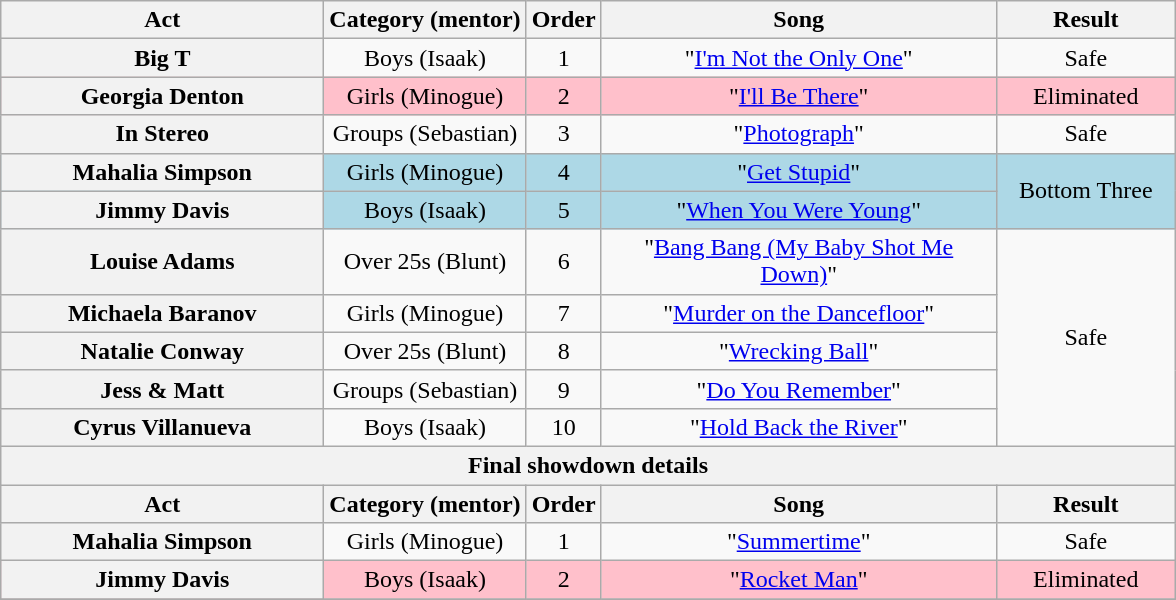<table class="wikitable plainrowheaders" style="text-align:center;">
<tr>
<th scope="col" style="width:13em;">Act</th>
<th scope="col">Category (mentor)</th>
<th scope="col">Order</th>
<th scope="col" style="width:16em;">Song</th>
<th scope="col" style="width:7em;">Result</th>
</tr>
<tr>
<th scope="row">Big T</th>
<td>Boys (Isaak)</td>
<td>1</td>
<td>"<a href='#'>I'm Not the Only One</a>"</td>
<td>Safe</td>
</tr>
<tr style="background:pink;">
<th scope="row">Georgia Denton</th>
<td>Girls (Minogue)</td>
<td>2</td>
<td>"<a href='#'>I'll Be There</a>"</td>
<td>Eliminated</td>
</tr>
<tr>
<th scope="row">In Stereo</th>
<td>Groups (Sebastian)</td>
<td>3</td>
<td>"<a href='#'>Photograph</a>"</td>
<td>Safe</td>
</tr>
<tr style="background:lightblue;">
<th scope="row">Mahalia Simpson</th>
<td>Girls (Minogue)</td>
<td>4</td>
<td>"<a href='#'>Get Stupid</a>"</td>
<td rowspan=2>Bottom Three</td>
</tr>
<tr style="background:lightblue;">
<th scope="row">Jimmy Davis</th>
<td>Boys (Isaak)</td>
<td>5</td>
<td>"<a href='#'>When You Were Young</a>"</td>
</tr>
<tr>
<th scope="row">Louise Adams</th>
<td>Over 25s (Blunt)</td>
<td>6</td>
<td>"<a href='#'>Bang Bang (My Baby Shot Me Down)</a>"</td>
<td rowspan=5>Safe</td>
</tr>
<tr>
<th scope="row">Michaela Baranov</th>
<td>Girls (Minogue)</td>
<td>7</td>
<td>"<a href='#'>Murder on the Dancefloor</a>"</td>
</tr>
<tr>
<th scope="row">Natalie Conway</th>
<td>Over 25s (Blunt)</td>
<td>8</td>
<td>"<a href='#'>Wrecking Ball</a>"</td>
</tr>
<tr>
<th scope="row">Jess & Matt</th>
<td>Groups (Sebastian)</td>
<td>9</td>
<td>"<a href='#'>Do You Remember</a>"</td>
</tr>
<tr>
<th scope="row">Cyrus Villanueva</th>
<td>Boys (Isaak)</td>
<td>10</td>
<td>"<a href='#'>Hold Back the River</a>"</td>
</tr>
<tr>
<th colspan="6">Final showdown details</th>
</tr>
<tr>
<th scope="col" style="width:10em;">Act</th>
<th scope="col">Category (mentor)</th>
<th scope="col">Order</th>
<th scope="col" style="width:16em;">Song</th>
<th scope="col" style="width:6em;">Result</th>
</tr>
<tr>
<th scope="row">Mahalia Simpson</th>
<td>Girls (Minogue)</td>
<td>1</td>
<td>"<a href='#'>Summertime</a>"</td>
<td>Safe</td>
</tr>
<tr bgcolor="pink">
<th scope="row">Jimmy Davis</th>
<td>Boys (Isaak)</td>
<td>2</td>
<td>"<a href='#'>Rocket Man</a>"</td>
<td>Eliminated</td>
</tr>
<tr>
</tr>
</table>
